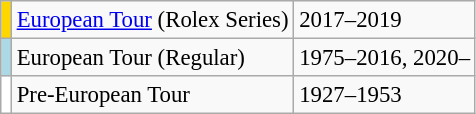<table class="wikitable" style="font-size:95%">
<tr>
<td style="background:gold"></td>
<td><a href='#'>European Tour</a> (Rolex Series)</td>
<td>2017–2019</td>
</tr>
<tr>
<td style="background:lightblue"></td>
<td>European Tour (Regular)</td>
<td>1975–2016, 2020–</td>
</tr>
<tr>
<td style="background:white"></td>
<td>Pre-European Tour</td>
<td>1927–1953</td>
</tr>
</table>
